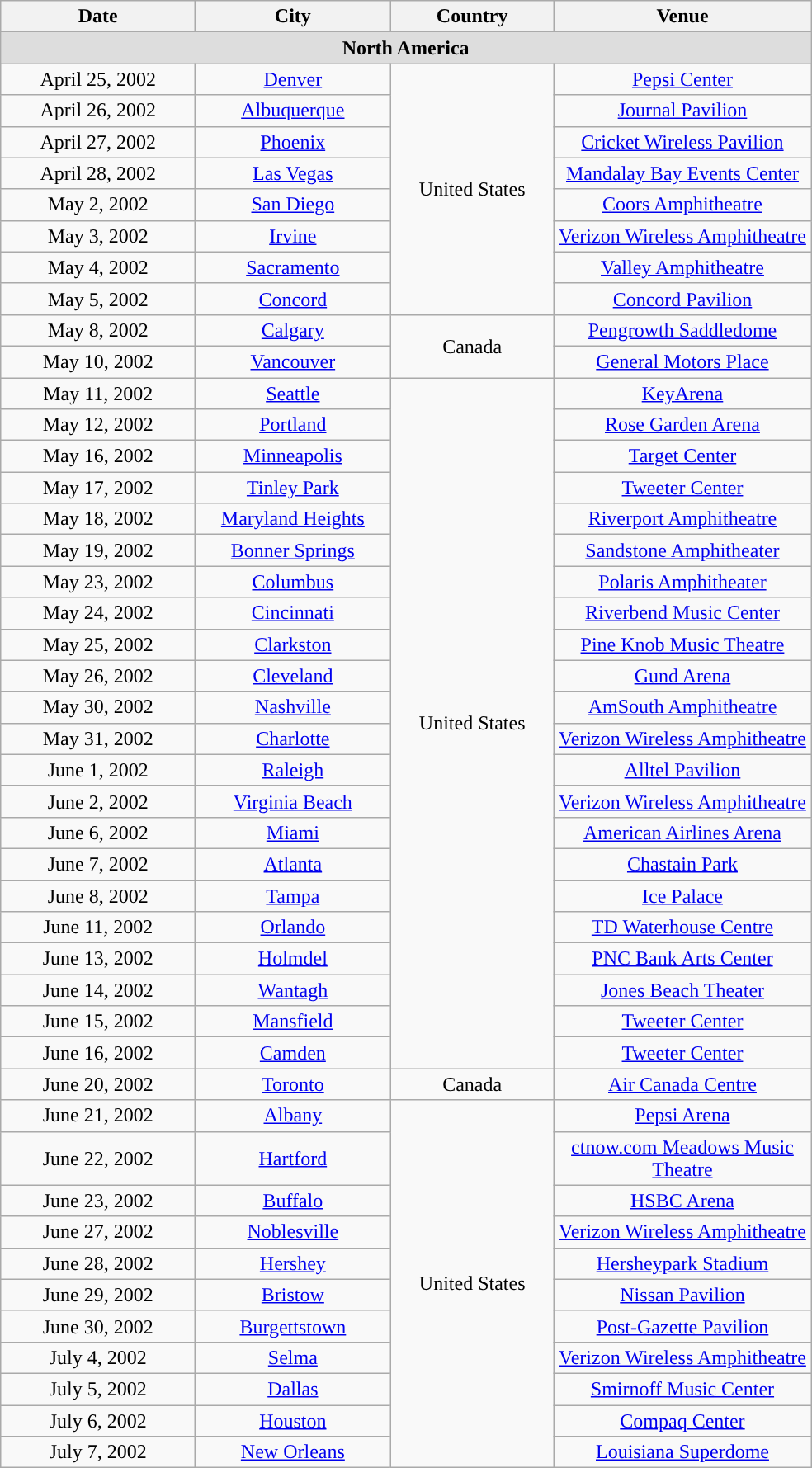<table class="wikitable">
<tr ">
<th style="width:150px;">Date</th>
<th style="width:150px;">City</th>
<th style="width:125px;">Country</th>
<th style="width:200px;">Venue</th>
</tr>
<tr>
</tr>
<tr bgcolor="#DDDDDD">
<td colspan=4 align=center><strong>North America</strong></td>
</tr>
<tr>
<td align="center">April 25, 2002</td>
<td align="center"><a href='#'>Denver</a></td>
<td align="center" rowspan="8">United States</td>
<td align="center"><a href='#'>Pepsi Center</a></td>
</tr>
<tr>
<td align="center">April 26, 2002</td>
<td align="center"><a href='#'>Albuquerque</a></td>
<td align="center"><a href='#'>Journal Pavilion</a></td>
</tr>
<tr>
<td align="center">April 27, 2002</td>
<td align="center"><a href='#'>Phoenix</a></td>
<td align="center"><a href='#'>Cricket Wireless Pavilion</a></td>
</tr>
<tr>
<td align="center">April 28, 2002</td>
<td align="center"><a href='#'>Las Vegas</a></td>
<td align="center"><a href='#'>Mandalay Bay Events Center</a></td>
</tr>
<tr>
<td align="center">May 2, 2002</td>
<td align="center"><a href='#'>San Diego</a></td>
<td align="center"><a href='#'>Coors Amphitheatre</a></td>
</tr>
<tr>
<td align="center">May 3, 2002</td>
<td align="center"><a href='#'>Irvine</a></td>
<td align="center"><a href='#'>Verizon Wireless Amphitheatre</a></td>
</tr>
<tr>
<td align="center">May 4, 2002</td>
<td align="center"><a href='#'>Sacramento</a></td>
<td align="center"><a href='#'>Valley Amphitheatre</a></td>
</tr>
<tr>
<td align="center">May 5, 2002</td>
<td align="center"><a href='#'>Concord</a></td>
<td align="center"><a href='#'>Concord Pavilion</a></td>
</tr>
<tr>
<td align="center">May 8, 2002</td>
<td align="center"><a href='#'>Calgary</a></td>
<td align="center" rowspan="2">Canada</td>
<td align="center"><a href='#'>Pengrowth Saddledome</a></td>
</tr>
<tr>
<td align="center">May 10, 2002</td>
<td align="center"><a href='#'>Vancouver</a></td>
<td align="center"><a href='#'>General Motors Place</a></td>
</tr>
<tr>
<td align="center">May 11, 2002</td>
<td align="center"><a href='#'>Seattle</a></td>
<td align="center" rowspan="22">United States</td>
<td align="center"><a href='#'>KeyArena</a></td>
</tr>
<tr>
<td align="center">May 12, 2002</td>
<td align="center"><a href='#'>Portland</a></td>
<td align="center"><a href='#'>Rose Garden Arena</a></td>
</tr>
<tr>
<td align="center">May 16, 2002</td>
<td align="center"><a href='#'>Minneapolis</a></td>
<td align="center"><a href='#'>Target Center</a></td>
</tr>
<tr>
<td align="center">May 17, 2002</td>
<td align="center"><a href='#'>Tinley Park</a></td>
<td align="center"><a href='#'>Tweeter Center</a></td>
</tr>
<tr>
<td align="center">May 18, 2002</td>
<td align="center"><a href='#'>Maryland Heights</a></td>
<td align="center"><a href='#'>Riverport Amphitheatre</a></td>
</tr>
<tr>
<td align="center">May 19, 2002</td>
<td align="center"><a href='#'>Bonner Springs</a></td>
<td align="center"><a href='#'>Sandstone Amphitheater</a></td>
</tr>
<tr>
<td align="center">May 23, 2002</td>
<td align="center"><a href='#'>Columbus</a></td>
<td align="center"><a href='#'>Polaris Amphitheater</a></td>
</tr>
<tr>
<td align="center">May 24, 2002</td>
<td align="center"><a href='#'>Cincinnati</a></td>
<td align="center"><a href='#'>Riverbend Music Center</a></td>
</tr>
<tr>
<td align="center">May 25, 2002</td>
<td align="center"><a href='#'>Clarkston</a></td>
<td align="center"><a href='#'>Pine Knob Music Theatre</a></td>
</tr>
<tr>
<td align="center">May 26, 2002</td>
<td align="center"><a href='#'>Cleveland</a></td>
<td align="center"><a href='#'>Gund Arena</a></td>
</tr>
<tr>
<td align="center">May 30, 2002</td>
<td align="center"><a href='#'>Nashville</a></td>
<td align="center"><a href='#'>AmSouth Amphitheatre</a></td>
</tr>
<tr>
<td align="center">May 31, 2002</td>
<td align="center"><a href='#'>Charlotte</a></td>
<td align="center"><a href='#'>Verizon Wireless Amphitheatre</a></td>
</tr>
<tr>
<td align="center">June 1, 2002</td>
<td align="center"><a href='#'>Raleigh</a></td>
<td align="center"><a href='#'>Alltel Pavilion</a></td>
</tr>
<tr>
<td align="center">June 2, 2002</td>
<td align="center"><a href='#'>Virginia Beach</a></td>
<td align="center"><a href='#'>Verizon Wireless Amphitheatre</a></td>
</tr>
<tr>
<td align="center">June 6, 2002</td>
<td align="center"><a href='#'>Miami</a></td>
<td align="center"><a href='#'>American Airlines Arena</a></td>
</tr>
<tr>
<td align="center">June 7, 2002</td>
<td align="center"><a href='#'>Atlanta</a></td>
<td align="center"><a href='#'>Chastain Park</a></td>
</tr>
<tr>
<td align="center">June 8, 2002</td>
<td align="center"><a href='#'>Tampa</a></td>
<td align="center"><a href='#'>Ice Palace</a></td>
</tr>
<tr>
<td align="center">June 11, 2002</td>
<td align="center"><a href='#'>Orlando</a></td>
<td align="center"><a href='#'>TD Waterhouse Centre</a></td>
</tr>
<tr>
<td align="center">June 13, 2002</td>
<td align="center"><a href='#'>Holmdel</a></td>
<td align="center"><a href='#'>PNC Bank Arts Center</a></td>
</tr>
<tr>
<td align="center">June 14, 2002</td>
<td align="center"><a href='#'>Wantagh</a></td>
<td align="center"><a href='#'>Jones Beach Theater</a></td>
</tr>
<tr>
<td align="center">June 15, 2002</td>
<td align="center"><a href='#'>Mansfield</a></td>
<td align="center"><a href='#'>Tweeter Center</a></td>
</tr>
<tr>
<td align="center">June 16, 2002</td>
<td align="center"><a href='#'>Camden</a></td>
<td align="center"><a href='#'>Tweeter Center</a></td>
</tr>
<tr>
<td align="center">June 20, 2002</td>
<td align="center"><a href='#'>Toronto</a></td>
<td align="center" rowspan="1">Canada</td>
<td align="center"><a href='#'>Air Canada Centre</a></td>
</tr>
<tr>
<td align="center">June 21, 2002</td>
<td align="center"><a href='#'>Albany</a></td>
<td align="center" rowspan="11">United States</td>
<td align="center"><a href='#'>Pepsi Arena</a></td>
</tr>
<tr>
<td align="center">June 22, 2002</td>
<td align="center"><a href='#'>Hartford</a></td>
<td align="center"><a href='#'>ctnow.com Meadows Music Theatre</a></td>
</tr>
<tr>
<td align="center">June 23, 2002</td>
<td align="center"><a href='#'>Buffalo</a></td>
<td align="center"><a href='#'>HSBC Arena</a></td>
</tr>
<tr>
<td align="center">June 27, 2002</td>
<td align="center"><a href='#'>Noblesville</a></td>
<td align="center"><a href='#'>Verizon Wireless Amphitheatre</a></td>
</tr>
<tr>
<td align="center">June 28, 2002</td>
<td align="center"><a href='#'>Hershey</a></td>
<td align="center"><a href='#'>Hersheypark Stadium</a></td>
</tr>
<tr>
<td align="center">June 29, 2002</td>
<td align="center"><a href='#'>Bristow</a></td>
<td align="center"><a href='#'>Nissan Pavilion</a></td>
</tr>
<tr>
<td align="center">June 30, 2002</td>
<td align="center"><a href='#'>Burgettstown</a></td>
<td align="center"><a href='#'>Post-Gazette Pavilion</a></td>
</tr>
<tr>
<td align="center">July 4, 2002</td>
<td align="center"><a href='#'>Selma</a></td>
<td align="center"><a href='#'>Verizon Wireless Amphitheatre</a></td>
</tr>
<tr>
<td align="center">July 5, 2002</td>
<td align="center"><a href='#'>Dallas</a></td>
<td align="center"><a href='#'>Smirnoff Music Center</a></td>
</tr>
<tr>
<td align="center">July 6, 2002</td>
<td align="center"><a href='#'>Houston</a></td>
<td align="center"><a href='#'>Compaq Center</a></td>
</tr>
<tr>
<td align="center">July 7, 2002</td>
<td align="center"><a href='#'>New Orleans</a></td>
<td align="center"><a href='#'>Louisiana Superdome</a></td>
</tr>
</table>
